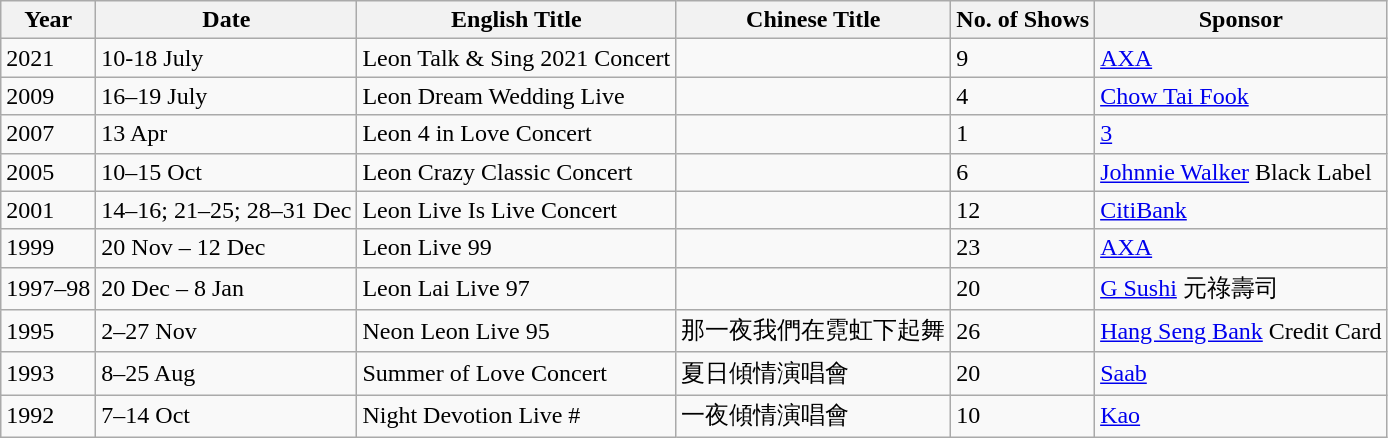<table class="wikitable">
<tr>
<th>Year</th>
<th>Date</th>
<th>English Title</th>
<th>Chinese Title</th>
<th>No. of Shows</th>
<th>Sponsor</th>
</tr>
<tr>
<td>2021</td>
<td>10-18 July</td>
<td>Leon Talk & Sing 2021 Concert</td>
<td></td>
<td>9</td>
<td><a href='#'>AXA</a></td>
</tr>
<tr>
<td>2009</td>
<td>16–19 July</td>
<td>Leon Dream Wedding Live</td>
<td></td>
<td>4</td>
<td><a href='#'>Chow Tai Fook</a></td>
</tr>
<tr>
<td>2007</td>
<td>13 Apr</td>
<td>Leon 4 in Love Concert</td>
<td></td>
<td>1</td>
<td><a href='#'>3</a></td>
</tr>
<tr>
<td>2005</td>
<td>10–15 Oct</td>
<td>Leon Crazy Classic Concert</td>
<td></td>
<td>6</td>
<td><a href='#'>Johnnie Walker</a> Black Label</td>
</tr>
<tr>
<td>2001</td>
<td>14–16; 21–25; 28–31 Dec</td>
<td>Leon Live Is Live Concert</td>
<td></td>
<td>12</td>
<td><a href='#'>CitiBank</a></td>
</tr>
<tr>
<td>1999</td>
<td>20 Nov – 12 Dec</td>
<td>Leon Live 99</td>
<td></td>
<td>23</td>
<td><a href='#'>AXA</a></td>
</tr>
<tr>
<td>1997–98</td>
<td>20 Dec – 8 Jan</td>
<td>Leon Lai Live 97</td>
<td></td>
<td>20</td>
<td><a href='#'>G Sushi</a> 元祿壽司</td>
</tr>
<tr>
<td>1995</td>
<td>2–27 Nov</td>
<td>Neon Leon Live 95</td>
<td>那一夜我們在霓虹下起舞</td>
<td>26</td>
<td><a href='#'>Hang Seng Bank</a> Credit Card</td>
</tr>
<tr>
<td>1993</td>
<td>8–25 Aug</td>
<td>Summer of Love Concert</td>
<td>夏日傾情演唱會</td>
<td>20</td>
<td><a href='#'>Saab</a></td>
</tr>
<tr>
<td>1992</td>
<td>7–14 Oct</td>
<td>Night Devotion Live #</td>
<td>一夜傾情演唱會</td>
<td>10</td>
<td><a href='#'>Kao</a></td>
</tr>
</table>
